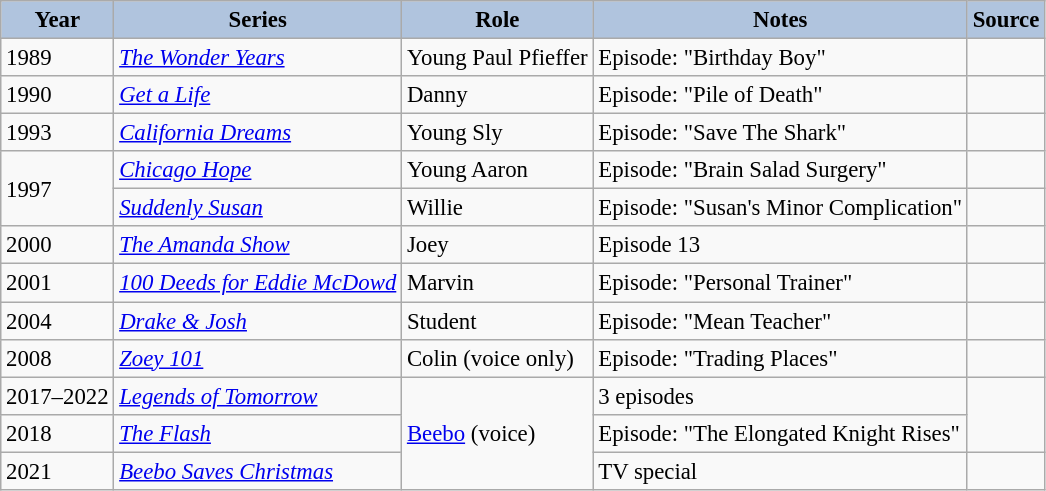<table class="wikitable sortable plainrowheaders" style="width=95%; font-size: 95%;">
<tr>
<th style="background:#b0c4de;">Year </th>
<th style="background:#b0c4de;">Series</th>
<th style="background:#b0c4de;">Role</th>
<th style="background:#b0c4de;" class="unsortable">Notes </th>
<th style="background:#b0c4de;" class="unsortable">Source</th>
</tr>
<tr>
<td>1989</td>
<td><em><a href='#'>The Wonder Years</a></em></td>
<td>Young Paul Pfieffer</td>
<td>Episode: "Birthday Boy"</td>
<td></td>
</tr>
<tr>
<td>1990</td>
<td><em><a href='#'>Get a Life</a></em></td>
<td>Danny</td>
<td>Episode: "Pile of Death"</td>
<td></td>
</tr>
<tr>
<td>1993</td>
<td><em><a href='#'>California Dreams</a></em></td>
<td>Young Sly</td>
<td>Episode: "Save The Shark"</td>
<td></td>
</tr>
<tr>
<td rowspan="2">1997</td>
<td><em><a href='#'>Chicago Hope</a></em></td>
<td>Young Aaron</td>
<td>Episode: "Brain Salad Surgery"</td>
<td></td>
</tr>
<tr>
<td><em><a href='#'>Suddenly Susan</a></em></td>
<td>Willie</td>
<td>Episode: "Susan's Minor Complication"</td>
<td></td>
</tr>
<tr>
<td>2000</td>
<td><em><a href='#'>The Amanda Show</a></em></td>
<td>Joey</td>
<td>Episode 13</td>
<td></td>
</tr>
<tr>
<td>2001</td>
<td><em><a href='#'>100 Deeds for Eddie McDowd</a></em></td>
<td>Marvin</td>
<td>Episode: "Personal Trainer"</td>
<td></td>
</tr>
<tr>
<td>2004</td>
<td><em><a href='#'>Drake & Josh</a></em></td>
<td>Student</td>
<td>Episode: "Mean Teacher"</td>
<td></td>
</tr>
<tr>
<td>2008</td>
<td><em><a href='#'>Zoey 101</a></em></td>
<td>Colin (voice only)</td>
<td>Episode: "Trading Places"</td>
<td></td>
</tr>
<tr>
<td>2017–2022</td>
<td><em><a href='#'>Legends of Tomorrow</a></em></td>
<td rowspan=3><a href='#'>Beebo</a> (voice)</td>
<td>3 episodes</td>
<td rowspan=2></td>
</tr>
<tr>
<td>2018</td>
<td><em><a href='#'>The Flash</a></em></td>
<td>Episode: "The Elongated Knight Rises"</td>
</tr>
<tr>
<td>2021</td>
<td><em><a href='#'>Beebo Saves Christmas</a></em></td>
<td>TV special</td>
<td></td>
</tr>
</table>
